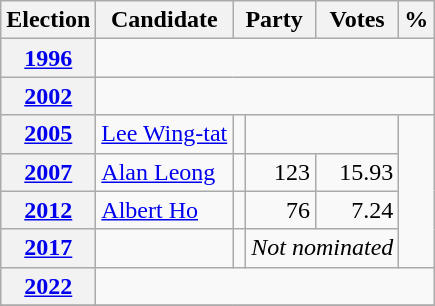<table class=wikitable style="text-align: right;">
<tr align=center>
<th>Election</th>
<th>Candidate</th>
<th colspan=2>Party</th>
<th>Votes</th>
<th>%</th>
</tr>
<tr>
<th><a href='#'>1996</a></th>
<td colspan=5 align=center><em></em></td>
</tr>
<tr>
<th><a href='#'>2002</a></th>
<td colspan=5 align=center><em></em></td>
</tr>
<tr>
<th><a href='#'>2005</a></th>
<td align=left><a href='#'>Lee Wing-tat</a></td>
<td></td>
<td colspan=2 align=center><em></em></td>
</tr>
<tr>
<th><a href='#'>2007</a></th>
<td align=left><a href='#'>Alan Leong</a></td>
<td></td>
<td>123</td>
<td>15.93</td>
</tr>
<tr>
<th><a href='#'>2012</a></th>
<td align=left><a href='#'>Albert Ho</a></td>
<td></td>
<td>76</td>
<td>7.24</td>
</tr>
<tr>
<th><a href='#'>2017</a></th>
<td align=left></td>
<td></td>
<td colspan=2 align=center><em>Not nominated</em></td>
</tr>
<tr>
<th><a href='#'>2022</a></th>
<td colspan=5 align=center><em></em></td>
</tr>
<tr>
</tr>
</table>
